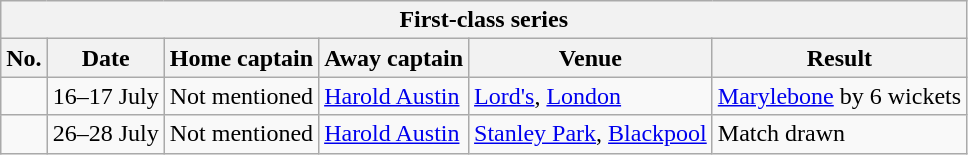<table class="wikitable">
<tr>
<th colspan="9">First-class series</th>
</tr>
<tr>
<th>No.</th>
<th>Date</th>
<th>Home captain</th>
<th>Away captain</th>
<th>Venue</th>
<th>Result</th>
</tr>
<tr>
<td></td>
<td>16–17 July</td>
<td>Not mentioned</td>
<td><a href='#'>Harold Austin</a></td>
<td><a href='#'>Lord's</a>, <a href='#'>London</a></td>
<td><a href='#'>Marylebone</a> by 6 wickets</td>
</tr>
<tr>
<td></td>
<td>26–28 July</td>
<td>Not mentioned</td>
<td><a href='#'>Harold Austin</a></td>
<td><a href='#'>Stanley Park</a>, <a href='#'>Blackpool</a></td>
<td>Match drawn</td>
</tr>
</table>
